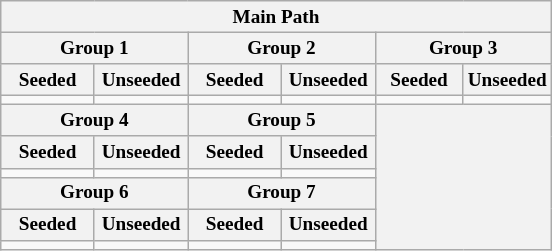<table class="wikitable" style="font-size:80%">
<tr>
<th colspan=6>Main Path</th>
</tr>
<tr>
<th colspan=2>Group 1</th>
<th colspan=2>Group 2</th>
<th colspan=2>Group 3</th>
</tr>
<tr>
<th width=17%>Seeded</th>
<th width=17%>Unseeded</th>
<th width=17%>Seeded</th>
<th width=17%>Unseeded</th>
<th width=16%>Seeded</th>
<th width=16%>Unseeded</th>
</tr>
<tr>
<td valign=top></td>
<td valign=top></td>
<td valign=top></td>
<td valign=top></td>
<td valign=top></td>
<td valign=top></td>
</tr>
<tr>
<th colspan=2>Group 4</th>
<th colspan=2>Group 5</th>
<th colspan=2 rowspan=6></th>
</tr>
<tr>
<th>Seeded</th>
<th>Unseeded</th>
<th>Seeded</th>
<th>Unseeded</th>
</tr>
<tr>
<td valign=top></td>
<td valign=top></td>
<td valign=top></td>
<td valign=top></td>
</tr>
<tr>
<th colspan=2>Group 6</th>
<th colspan=2>Group 7</th>
</tr>
<tr>
<th>Seeded</th>
<th>Unseeded</th>
<th>Seeded</th>
<th>Unseeded</th>
</tr>
<tr>
<td valign=top></td>
<td valign=top></td>
<td valign=top></td>
<td valign=top></td>
</tr>
</table>
